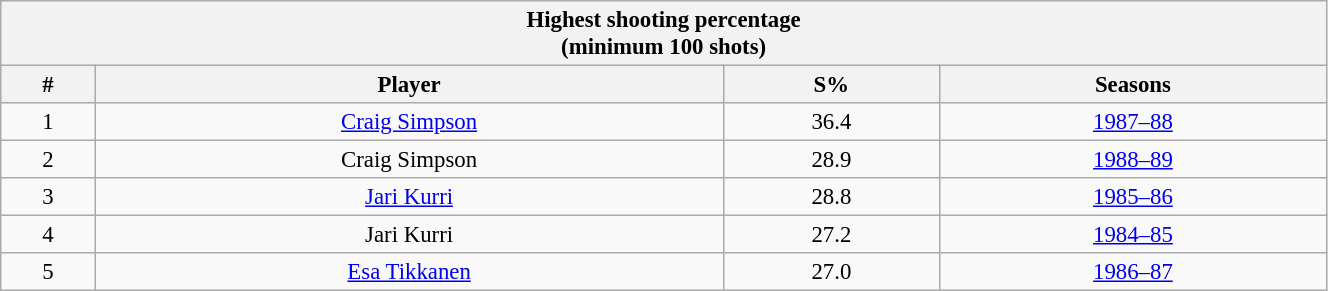<table class="wikitable" style="text-align: center; font-size: 95%" width="70%">
<tr>
<th colspan="4">Highest shooting percentage<br>(minimum 100 shots)</th>
</tr>
<tr>
<th>#</th>
<th>Player</th>
<th>S%</th>
<th>Seasons</th>
</tr>
<tr>
<td>1</td>
<td><a href='#'>Craig Simpson</a></td>
<td>36.4</td>
<td><a href='#'>1987–88</a></td>
</tr>
<tr>
<td>2</td>
<td>Craig Simpson</td>
<td>28.9</td>
<td><a href='#'>1988–89</a></td>
</tr>
<tr>
<td>3</td>
<td><a href='#'>Jari Kurri</a></td>
<td>28.8</td>
<td><a href='#'>1985–86</a></td>
</tr>
<tr>
<td>4</td>
<td>Jari Kurri</td>
<td>27.2</td>
<td><a href='#'>1984–85</a></td>
</tr>
<tr>
<td>5</td>
<td><a href='#'>Esa Tikkanen</a></td>
<td>27.0</td>
<td><a href='#'>1986–87</a></td>
</tr>
</table>
